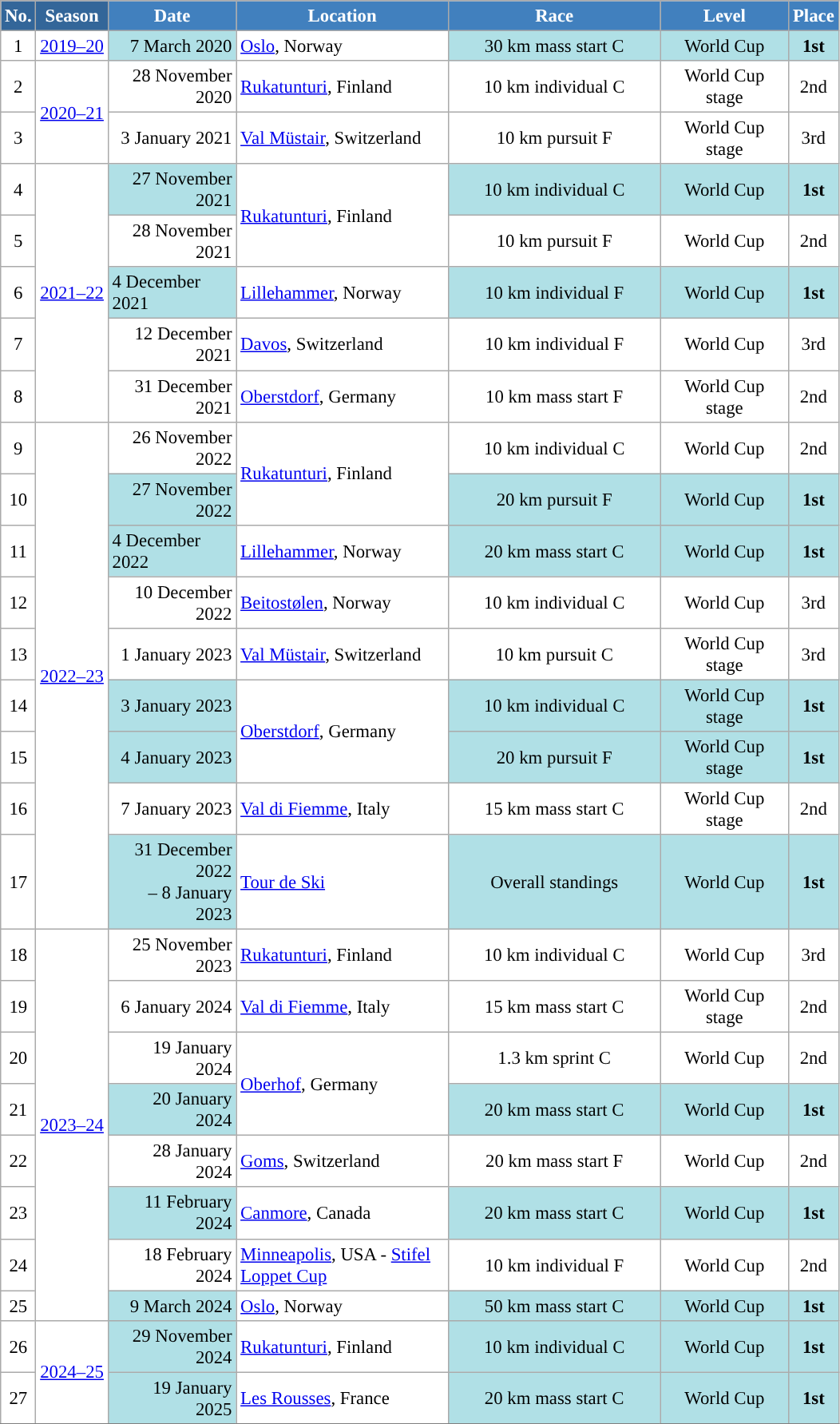<table class="wikitable sortable" style="font-size:95%; text-align:center; border:grey solid 1px; border-collapse:collapse; background:#ffffff;">
<tr style="background:#efefef;">
<th style="background-color:#369; color:white;">No.</th>
<th style="background-color:#369; color:white;">Season</th>
<th style="background-color:#4180be; color:white; width:100px;">Date</th>
<th style="background-color:#4180be; color:white; width:170px;">Location</th>
<th style="background-color:#4180be; color:white; width:170px;">Race</th>
<th style="background-color:#4180be; color:white; width:100px;">Level</th>
<th style="background-color:#4180be; color:white;">Place</th>
</tr>
<tr>
<td align=center>1</td>
<td rowspan="1" align="center"><a href='#'>2019–20</a></td>
<td bgcolor="#BOEOE6" align=right>7 March 2020</td>
<td align=left> <a href='#'>Oslo</a>, Norway</td>
<td bgcolor="#BOEOE6">30 km mass start C</td>
<td bgcolor="#BOEOE6">World Cup</td>
<td bgcolor="#BOEOE6"><strong>1st</strong></td>
</tr>
<tr>
<td align=center>2</td>
<td rowspan="2" align="center"><a href='#'>2020–21</a></td>
<td align=right>28 November 2020</td>
<td align=left> <a href='#'>Rukatunturi</a>, Finland</td>
<td>10 km individual C</td>
<td>World Cup stage</td>
<td>2nd</td>
</tr>
<tr>
<td align=center>3</td>
<td align=right>3 January 2021</td>
<td align=left> <a href='#'>Val Müstair</a>, Switzerland</td>
<td>10 km pursuit F</td>
<td>World Cup stage</td>
<td>3rd</td>
</tr>
<tr>
<td align=center>4</td>
<td rowspan=5 align=center><a href='#'>2021–22</a></td>
<td bgcolor="#BOEOE6" align=right>27 November 2021</td>
<td rowspan=2 align=left> <a href='#'>Rukatunturi</a>, Finland</td>
<td bgcolor="#BOEOE6">10 km individual C</td>
<td bgcolor="#BOEOE6">World Cup</td>
<td bgcolor="#BOEOE6"><strong>1st</strong></td>
</tr>
<tr>
<td align=center>5</td>
<td align=right>28 November 2021</td>
<td>10 km pursuit F</td>
<td>World Cup</td>
<td>2nd</td>
</tr>
<tr>
<td align=center>6</td>
<td align=left bgcolor="#BOEOE6" align=right>4 December 2021</td>
<td align=left> <a href='#'>Lillehammer</a>, Norway</td>
<td bgcolor="#BOEOE6" align=center>10 km individual F</td>
<td bgcolor="#BOEOE6">World Cup</td>
<td bgcolor="#BOEOE6"><strong>1st</strong></td>
</tr>
<tr>
<td align=center>7</td>
<td align=right>12 December 2021</td>
<td align=left> <a href='#'>Davos</a>, Switzerland</td>
<td>10 km individual F</td>
<td>World Cup</td>
<td>3rd</td>
</tr>
<tr>
<td align=center>8</td>
<td align=right>31 December 2021</td>
<td align=left> <a href='#'>Oberstdorf</a>, Germany</td>
<td>10 km mass start F</td>
<td>World Cup stage</td>
<td>2nd</td>
</tr>
<tr>
<td align=center>9</td>
<td rowspan="9" align="center"><a href='#'>2022–23</a></td>
<td align=right>26 November 2022</td>
<td rowspan=2 align=left> <a href='#'>Rukatunturi</a>, Finland</td>
<td>10 km individual C</td>
<td>World Cup</td>
<td>2nd</td>
</tr>
<tr>
<td align=center>10</td>
<td bgcolor="#BOEOE6" align=right>27 November 2022</td>
<td bgcolor="#BOEOE6">20 km pursuit F</td>
<td bgcolor="#BOEOE6">World Cup</td>
<td bgcolor="#BOEOE6"><strong>1st</strong></td>
</tr>
<tr>
<td align=center>11</td>
<td align=left bgcolor="#BOEOE6" align=right>4 December 2022</td>
<td align=left> <a href='#'>Lillehammer</a>, Norway</td>
<td bgcolor="#BOEOE6" align=center>20 km mass start C</td>
<td bgcolor="#BOEOE6">World Cup</td>
<td bgcolor="#BOEOE6"><strong>1st</strong></td>
</tr>
<tr>
<td align=center>12</td>
<td align=right>10 December 2022</td>
<td align=left> <a href='#'>Beitostølen</a>, Norway</td>
<td>10 km individual C</td>
<td>World Cup</td>
<td>3rd</td>
</tr>
<tr>
<td align=center>13</td>
<td align=right>1 January 2023</td>
<td align=left> <a href='#'>Val Müstair</a>, Switzerland</td>
<td>10 km pursuit C</td>
<td>World Cup stage</td>
<td>3rd</td>
</tr>
<tr>
<td align=center>14</td>
<td bgcolor="#BOEOE6" align=right>3 January 2023</td>
<td rowspan=2 align=left> <a href='#'>Oberstdorf</a>, Germany</td>
<td bgcolor="#BOEOE6">10 km individual C</td>
<td bgcolor="#BOEOE6">World Cup stage</td>
<td bgcolor="#BOEOE6"><strong>1st</strong></td>
</tr>
<tr>
<td align=center>15</td>
<td bgcolor="#BOEOE6" align=right>4 January 2023</td>
<td bgcolor="#BOEOE6">20 km pursuit F</td>
<td bgcolor="#BOEOE6">World Cup stage</td>
<td bgcolor="#BOEOE6"><strong>1st</strong></td>
</tr>
<tr>
<td align=center>16</td>
<td align=right>7 January 2023</td>
<td align=left> <a href='#'>Val di Fiemme</a>, Italy</td>
<td>15 km mass start C</td>
<td>World Cup stage</td>
<td>2nd</td>
</tr>
<tr>
<td align="center">17</td>
<td bgcolor="#BOEOE6" align="right">31 December 2022<br> – 8 January 2023</td>
<td align="left"> <a href='#'>Tour de Ski</a></td>
<td bgcolor="#BOEOE6">Overall standings</td>
<td bgcolor="#BOEOE6">World Cup</td>
<td bgcolor="#BOEOE6"><strong>1st</strong></td>
</tr>
<tr>
<td align=center>18</td>
<td rowspan="8" align="center"><a href='#'>2023–24</a></td>
<td align=right>25 November 2023</td>
<td align=left> <a href='#'>Rukatunturi</a>, Finland</td>
<td>10 km individual C</td>
<td>World Cup</td>
<td>3rd</td>
</tr>
<tr>
<td align=center>19</td>
<td align=right>6 January 2024</td>
<td align=left> <a href='#'>Val di Fiemme</a>, Italy</td>
<td>15 km mass start C</td>
<td>World Cup stage</td>
<td>2nd</td>
</tr>
<tr>
<td align=center>20</td>
<td align=right>19 January 2024</td>
<td rowspan="2" align=left> <a href='#'>Oberhof</a>, Germany</td>
<td>1.3 km sprint C</td>
<td>World Cup</td>
<td>2nd</td>
</tr>
<tr>
<td align=center>21</td>
<td bgcolor="#BOEOE6" align=right>20 January 2024</td>
<td bgcolor="#BOEOE6">20 km mass start C</td>
<td bgcolor="#BOEOE6">World Cup</td>
<td bgcolor="#BOEOE6"><strong>1st</strong></td>
</tr>
<tr>
<td align=center>22</td>
<td align=right>28 January 2024</td>
<td align=left> <a href='#'>Goms</a>, Switzerland</td>
<td>20 km mass start F</td>
<td>World Cup</td>
<td>2nd</td>
</tr>
<tr>
<td align=center>23</td>
<td bgcolor="#BOEOE6" align=right>11 February 2024</td>
<td align=left> <a href='#'>Canmore</a>, Canada</td>
<td bgcolor="#BOEOE6">20 km mass start C</td>
<td bgcolor="#BOEOE6">World Cup</td>
<td bgcolor="#BOEOE6"><strong>1st</strong></td>
</tr>
<tr>
<td align=center>24</td>
<td align=right>18 February 2024</td>
<td align=left> <a href='#'>Minneapolis</a>, USA - <a href='#'>Stifel Loppet Cup</a></td>
<td>10 km individual F</td>
<td>World Cup</td>
<td>2nd</td>
</tr>
<tr>
<td align=center>25</td>
<td bgcolor="#BOEOE6" align=right>9 March 2024</td>
<td align=left> <a href='#'>Oslo</a>, Norway</td>
<td bgcolor="#BOEOE6">50 km mass start C</td>
<td bgcolor="#BOEOE6">World Cup</td>
<td bgcolor="#BOEOE6"><strong>1st</strong></td>
</tr>
<tr>
<td align=center>26</td>
<td rowspan="2" align="center"><a href='#'>2024–25</a></td>
<td bgcolor="#BOEOE6" align=right>29 November 2024</td>
<td align=left> <a href='#'>Rukatunturi</a>, Finland</td>
<td bgcolor="#BOEOE6">10 km individual C</td>
<td bgcolor="#BOEOE6">World Cup</td>
<td bgcolor="#BOEOE6"><strong>1st</strong></td>
</tr>
<tr>
<td align=center>27</td>
<td bgcolor="#BOEOE6" align=right>19 January 2025</td>
<td align=left> <a href='#'>Les Rousses</a>, France</td>
<td bgcolor="#BOEOE6">20 km mass start C</td>
<td bgcolor="#BOEOE6">World Cup</td>
<td bgcolor="#BOEOE6"><strong>1st</strong></td>
</tr>
<tr>
</tr>
</table>
